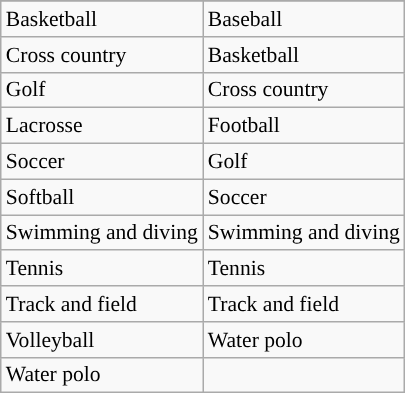<table class="wikitable floatleft" style="margin-right:1.6em; font-size:90%; border: 2px solid #">
<tr>
</tr>
<tr>
<td>Basketball</td>
<td>Baseball</td>
</tr>
<tr>
<td>Cross country</td>
<td>Basketball</td>
</tr>
<tr>
<td>Golf</td>
<td>Cross country</td>
</tr>
<tr>
<td>Lacrosse</td>
<td>Football</td>
</tr>
<tr>
<td>Soccer</td>
<td>Golf</td>
</tr>
<tr>
<td>Softball</td>
<td>Soccer</td>
</tr>
<tr>
<td>Swimming and <includeonly></includeonly>diving</td>
<td>Swimming and <includeonly></includeonly>diving</td>
</tr>
<tr>
<td>Tennis</td>
<td>Tennis</td>
</tr>
<tr>
<td>Track and field</td>
<td>Track and field</td>
</tr>
<tr>
<td>Volleyball</td>
<td>Water polo</td>
</tr>
<tr>
<td>Water polo</td>
<td></td>
</tr>
</table>
